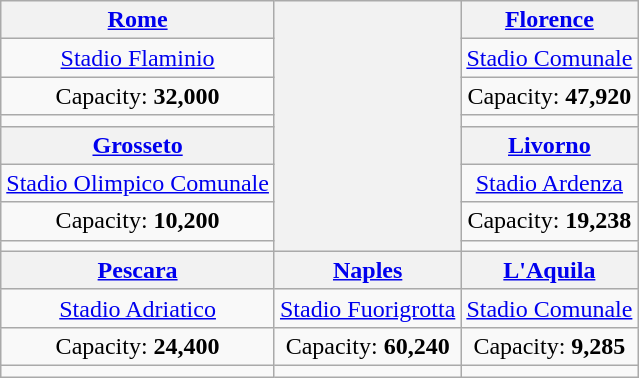<table class="wikitable" style="text-align:center">
<tr>
<th><a href='#'>Rome</a></th>
<th rowspan=8></th>
<th><a href='#'>Florence</a></th>
</tr>
<tr>
<td><a href='#'>Stadio Flaminio</a></td>
<td><a href='#'>Stadio Comunale</a></td>
</tr>
<tr>
<td>Capacity: <strong>32,000</strong></td>
<td>Capacity: <strong>47,920</strong></td>
</tr>
<tr>
<td></td>
<td></td>
</tr>
<tr>
<th><a href='#'>Grosseto</a></th>
<th><a href='#'>Livorno</a></th>
</tr>
<tr>
<td><a href='#'>Stadio Olimpico Comunale</a></td>
<td><a href='#'>Stadio Ardenza</a></td>
</tr>
<tr>
<td>Capacity: <strong>10,200</strong></td>
<td>Capacity: <strong>19,238</strong></td>
</tr>
<tr>
<td></td>
<td></td>
</tr>
<tr>
<th><a href='#'>Pescara</a></th>
<th><a href='#'>Naples</a></th>
<th><a href='#'>L'Aquila</a></th>
</tr>
<tr>
<td><a href='#'>Stadio Adriatico</a></td>
<td><a href='#'>Stadio Fuorigrotta</a></td>
<td><a href='#'>Stadio Comunale</a></td>
</tr>
<tr>
<td>Capacity: <strong>24,400</strong></td>
<td>Capacity: <strong>60,240</strong></td>
<td>Capacity: <strong>9,285</strong></td>
</tr>
<tr>
<td></td>
<td></td>
<td></td>
</tr>
</table>
